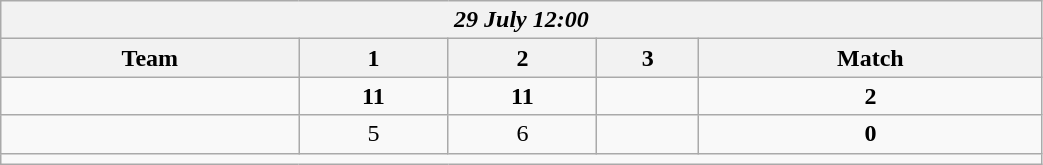<table class=wikitable style="text-align:center; width: 55%">
<tr>
<th colspan=10><em>29 July 12:00</em></th>
</tr>
<tr>
<th>Team</th>
<th>1</th>
<th>2</th>
<th>3</th>
<th>Match</th>
</tr>
<tr>
<td align=left><strong><br></strong></td>
<td><strong>11</strong></td>
<td><strong>11</strong></td>
<td></td>
<td><strong>2</strong></td>
</tr>
<tr>
<td align=left><br></td>
<td>5</td>
<td>6</td>
<td></td>
<td><strong>0</strong></td>
</tr>
<tr>
<td colspan=10></td>
</tr>
</table>
